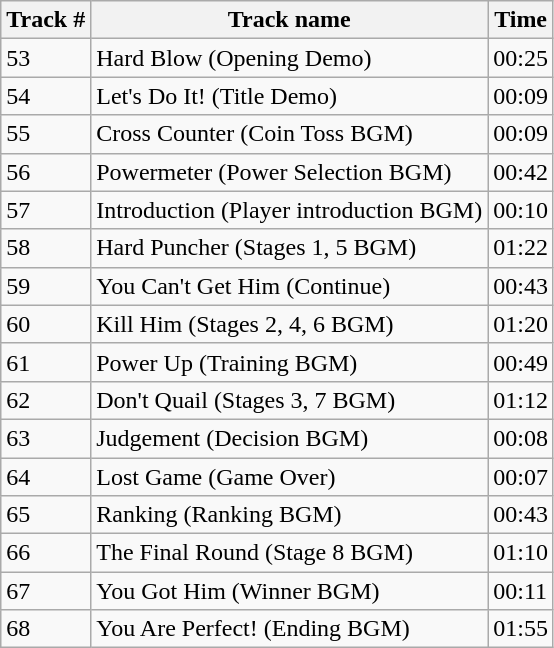<table class="wikitable">
<tr>
<th>Track #</th>
<th>Track name</th>
<th>Time</th>
</tr>
<tr>
<td>53</td>
<td>Hard Blow (Opening Demo)</td>
<td>00:25</td>
</tr>
<tr>
<td>54</td>
<td>Let's Do It! (Title Demo)</td>
<td>00:09</td>
</tr>
<tr>
<td>55</td>
<td>Cross Counter (Coin Toss BGM)</td>
<td>00:09</td>
</tr>
<tr>
<td>56</td>
<td>Powermeter (Power Selection BGM)</td>
<td>00:42</td>
</tr>
<tr>
<td>57</td>
<td>Introduction (Player introduction BGM)</td>
<td>00:10</td>
</tr>
<tr>
<td>58</td>
<td>Hard Puncher (Stages 1, 5 BGM)</td>
<td>01:22</td>
</tr>
<tr>
<td>59</td>
<td>You Can't Get Him (Continue)</td>
<td>00:43</td>
</tr>
<tr>
<td>60</td>
<td>Kill Him (Stages 2, 4, 6 BGM)</td>
<td>01:20</td>
</tr>
<tr>
<td>61</td>
<td>Power Up (Training BGM)</td>
<td>00:49</td>
</tr>
<tr>
<td>62</td>
<td>Don't Quail (Stages 3, 7 BGM)</td>
<td>01:12</td>
</tr>
<tr>
<td>63</td>
<td>Judgement (Decision BGM)</td>
<td>00:08</td>
</tr>
<tr>
<td>64</td>
<td>Lost Game (Game Over)</td>
<td>00:07</td>
</tr>
<tr>
<td>65</td>
<td>Ranking (Ranking BGM)</td>
<td>00:43</td>
</tr>
<tr>
<td>66</td>
<td>The Final Round (Stage 8 BGM)</td>
<td>01:10</td>
</tr>
<tr>
<td>67</td>
<td>You Got Him (Winner BGM)</td>
<td>00:11</td>
</tr>
<tr>
<td>68</td>
<td>You Are Perfect! (Ending BGM)</td>
<td>01:55</td>
</tr>
</table>
